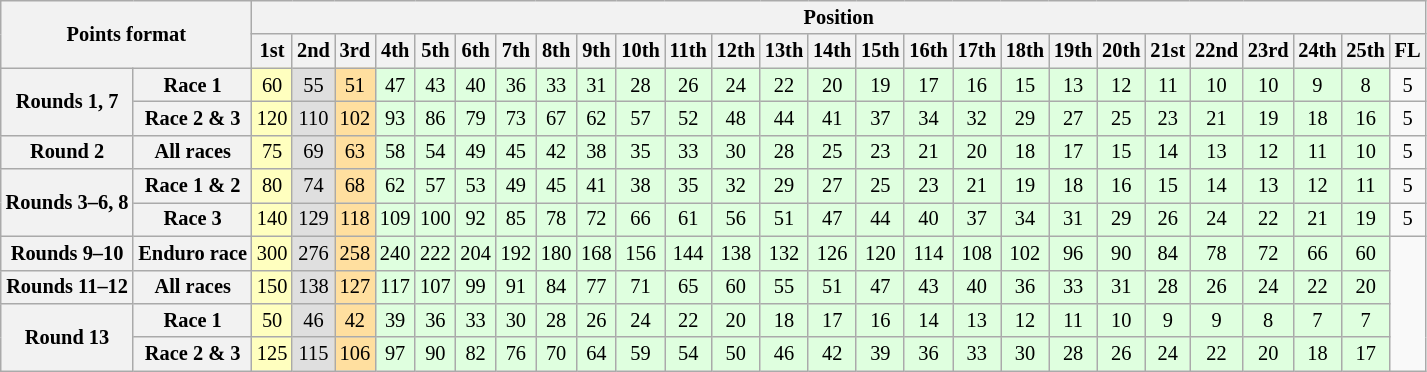<table class="wikitable" style="font-size:85%; text-align:center">
<tr>
<th colspan="2" rowspan="2">Points format</th>
<th colspan="26">Position</th>
</tr>
<tr>
<th>1st</th>
<th>2nd</th>
<th>3rd</th>
<th>4th</th>
<th>5th</th>
<th>6th</th>
<th>7th</th>
<th>8th</th>
<th>9th</th>
<th>10th</th>
<th>11th</th>
<th>12th</th>
<th>13th</th>
<th>14th</th>
<th>15th</th>
<th>16th</th>
<th>17th</th>
<th>18th</th>
<th>19th</th>
<th>20th</th>
<th>21st</th>
<th>22nd</th>
<th>23rd</th>
<th>24th</th>
<th>25th</th>
<th>FL</th>
</tr>
<tr>
<th rowspan="2">Rounds 1, 7</th>
<th>Race 1</th>
<td style="background:#ffffbf;">60</td>
<td style="background:#dfdfdf;">55</td>
<td style="background:#ffdf9f;">51</td>
<td style="background:#dfffdf;">47</td>
<td style="background:#dfffdf;">43</td>
<td style="background:#dfffdf;">40</td>
<td style="background:#dfffdf;">36</td>
<td style="background:#dfffdf;">33</td>
<td style="background:#dfffdf;">31</td>
<td style="background:#dfffdf;">28</td>
<td style="background:#dfffdf;">26</td>
<td style="background:#dfffdf;">24</td>
<td style="background:#dfffdf;">22</td>
<td style="background:#dfffdf;">20</td>
<td style="background:#dfffdf;">19</td>
<td style="background:#dfffdf;">17</td>
<td style="background:#dfffdf;">16</td>
<td style="background:#dfffdf;">15</td>
<td style="background:#dfffdf;">13</td>
<td style="background:#dfffdf;">12</td>
<td style="background:#dfffdf;">11</td>
<td style="background:#dfffdf;">10</td>
<td style="background:#dfffdf;">10</td>
<td style="background:#dfffdf;">9</td>
<td style="background:#dfffdf;">8</td>
<td>5</td>
</tr>
<tr>
<th>Race 2 & 3</th>
<td style="background:#ffffbf;">120</td>
<td style="background:#dfdfdf;">110</td>
<td style="background:#ffdf9f;">102</td>
<td style="background:#dfffdf;">93</td>
<td style="background:#dfffdf;">86</td>
<td style="background:#dfffdf;">79</td>
<td style="background:#dfffdf;">73</td>
<td style="background:#dfffdf;">67</td>
<td style="background:#dfffdf;">62</td>
<td style="background:#dfffdf;">57</td>
<td style="background:#dfffdf;">52</td>
<td style="background:#dfffdf;">48</td>
<td style="background:#dfffdf;">44</td>
<td style="background:#dfffdf;">41</td>
<td style="background:#dfffdf;">37</td>
<td style="background:#dfffdf;">34</td>
<td style="background:#dfffdf;">32</td>
<td style="background:#dfffdf;">29</td>
<td style="background:#dfffdf;">27</td>
<td style="background:#dfffdf;">25</td>
<td style="background:#dfffdf;">23</td>
<td style="background:#dfffdf;">21</td>
<td style="background:#dfffdf;">19</td>
<td style="background:#dfffdf;">18</td>
<td style="background:#dfffdf;">16</td>
<td>5</td>
</tr>
<tr>
<th>Round 2</th>
<th>All races</th>
<td style="background:#ffffbf;">75</td>
<td style="background:#dfdfdf;">69</td>
<td style="background:#ffdf9f;">63</td>
<td style="background:#dfffdf;">58</td>
<td style="background:#dfffdf;">54</td>
<td style="background:#dfffdf;">49</td>
<td style="background:#dfffdf;">45</td>
<td style="background:#dfffdf;">42</td>
<td style="background:#dfffdf;">38</td>
<td style="background:#dfffdf;">35</td>
<td style="background:#dfffdf;">33</td>
<td style="background:#dfffdf;">30</td>
<td style="background:#dfffdf;">28</td>
<td style="background:#dfffdf;">25</td>
<td style="background:#dfffdf;">23</td>
<td style="background:#dfffdf;">21</td>
<td style="background:#dfffdf;">20</td>
<td style="background:#dfffdf;">18</td>
<td style="background:#dfffdf;">17</td>
<td style="background:#dfffdf;">15</td>
<td style="background:#dfffdf;">14</td>
<td style="background:#dfffdf;">13</td>
<td style="background:#dfffdf;">12</td>
<td style="background:#dfffdf;">11</td>
<td style="background:#dfffdf;">10</td>
<td>5</td>
</tr>
<tr>
<th rowspan="2">Rounds 3–6, 8</th>
<th>Race 1 & 2</th>
<td style="background:#ffffbf;">80</td>
<td style="background:#dfdfdf;">74</td>
<td style="background:#ffdf9f;">68</td>
<td style="background:#dfffdf;">62</td>
<td style="background:#dfffdf;">57</td>
<td style="background:#dfffdf;">53</td>
<td style="background:#dfffdf;">49</td>
<td style="background:#dfffdf;">45</td>
<td style="background:#dfffdf;">41</td>
<td style="background:#dfffdf;">38</td>
<td style="background:#dfffdf;">35</td>
<td style="background:#dfffdf;">32</td>
<td style="background:#dfffdf;">29</td>
<td style="background:#dfffdf;">27</td>
<td style="background:#dfffdf;">25</td>
<td style="background:#dfffdf;">23</td>
<td style="background:#dfffdf;">21</td>
<td style="background:#dfffdf;">19</td>
<td style="background:#dfffdf;">18</td>
<td style="background:#dfffdf;">16</td>
<td style="background:#dfffdf;">15</td>
<td style="background:#dfffdf;">14</td>
<td style="background:#dfffdf;">13</td>
<td style="background:#dfffdf;">12</td>
<td style="background:#dfffdf;">11</td>
<td>5</td>
</tr>
<tr>
<th>Race 3</th>
<td style="background:#ffffbf;">140</td>
<td style="background:#dfdfdf;">129</td>
<td style="background:#ffdf9f;">118</td>
<td style="background:#dfffdf;">109</td>
<td style="background:#dfffdf;">100</td>
<td style="background:#dfffdf;">92</td>
<td style="background:#dfffdf;">85</td>
<td style="background:#dfffdf;">78</td>
<td style="background:#dfffdf;">72</td>
<td style="background:#dfffdf;">66</td>
<td style="background:#dfffdf;">61</td>
<td style="background:#dfffdf;">56</td>
<td style="background:#dfffdf;">51</td>
<td style="background:#dfffdf;">47</td>
<td style="background:#dfffdf;">44</td>
<td style="background:#dfffdf;">40</td>
<td style="background:#dfffdf;">37</td>
<td style="background:#dfffdf;">34</td>
<td style="background:#dfffdf;">31</td>
<td style="background:#dfffdf;">29</td>
<td style="background:#dfffdf;">26</td>
<td style="background:#dfffdf;">24</td>
<td style="background:#dfffdf;">22</td>
<td style="background:#dfffdf;">21</td>
<td style="background:#dfffdf;">19</td>
<td>5</td>
</tr>
<tr>
<th>Rounds 9–10</th>
<th>Enduro race</th>
<td style="background:#ffffbf;">300</td>
<td style="background:#dfdfdf;">276</td>
<td style="background:#ffdf9f;">258</td>
<td style="background:#dfffdf;">240</td>
<td style="background:#dfffdf;">222</td>
<td style="background:#dfffdf;">204</td>
<td style="background:#dfffdf;">192</td>
<td style="background:#dfffdf;">180</td>
<td style="background:#dfffdf;">168</td>
<td style="background:#dfffdf;">156</td>
<td style="background:#dfffdf;">144</td>
<td style="background:#dfffdf;">138</td>
<td style="background:#dfffdf;">132</td>
<td style="background:#dfffdf;">126</td>
<td style="background:#dfffdf;">120</td>
<td style="background:#dfffdf;">114</td>
<td style="background:#dfffdf;">108</td>
<td style="background:#dfffdf;">102</td>
<td style="background:#dfffdf;">96</td>
<td style="background:#dfffdf;">90</td>
<td style="background:#dfffdf;">84</td>
<td style="background:#dfffdf;">78</td>
<td style="background:#dfffdf;">72</td>
<td style="background:#dfffdf;">66</td>
<td style="background:#dfffdf;">60</td>
<td rowspan=4></td>
</tr>
<tr>
<th>Rounds 11–12</th>
<th>All races</th>
<td style="background:#ffffbf;">150</td>
<td style="background:#dfdfdf;">138</td>
<td style="background:#ffdf9f;">127</td>
<td style="background:#dfffdf;">117</td>
<td style="background:#dfffdf;">107</td>
<td style="background:#dfffdf;">99</td>
<td style="background:#dfffdf;">91</td>
<td style="background:#dfffdf;">84</td>
<td style="background:#dfffdf;">77</td>
<td style="background:#dfffdf;">71</td>
<td style="background:#dfffdf;">65</td>
<td style="background:#dfffdf;">60</td>
<td style="background:#dfffdf;">55</td>
<td style="background:#dfffdf;">51</td>
<td style="background:#dfffdf;">47</td>
<td style="background:#dfffdf;">43</td>
<td style="background:#dfffdf;">40</td>
<td style="background:#dfffdf;">36</td>
<td style="background:#dfffdf;">33</td>
<td style="background:#dfffdf;">31</td>
<td style="background:#dfffdf;">28</td>
<td style="background:#dfffdf;">26</td>
<td style="background:#dfffdf;">24</td>
<td style="background:#dfffdf;">22</td>
<td style="background:#dfffdf;">20</td>
</tr>
<tr>
<th rowspan="2">Round 13</th>
<th>Race 1</th>
<td style="background:#ffffbf;">50</td>
<td style="background:#dfdfdf;">46</td>
<td style="background:#ffdf9f;">42</td>
<td style="background:#dfffdf;">39</td>
<td style="background:#dfffdf;">36</td>
<td style="background:#dfffdf;">33</td>
<td style="background:#dfffdf;">30</td>
<td style="background:#dfffdf;">28</td>
<td style="background:#dfffdf;">26</td>
<td style="background:#dfffdf;">24</td>
<td style="background:#dfffdf;">22</td>
<td style="background:#dfffdf;">20</td>
<td style="background:#dfffdf;">18</td>
<td style="background:#dfffdf;">17</td>
<td style="background:#dfffdf;">16</td>
<td style="background:#dfffdf;">14</td>
<td style="background:#dfffdf;">13</td>
<td style="background:#dfffdf;">12</td>
<td style="background:#dfffdf;">11</td>
<td style="background:#dfffdf;">10</td>
<td style="background:#dfffdf;">9</td>
<td style="background:#dfffdf;">9</td>
<td style="background:#dfffdf;">8</td>
<td style="background:#dfffdf;">7</td>
<td style="background:#dfffdf;">7</td>
</tr>
<tr>
<th>Race 2 & 3</th>
<td style="background:#ffffbf;">125</td>
<td style="background:#dfdfdf;">115</td>
<td style="background:#ffdf9f;">106</td>
<td style="background:#dfffdf;">97</td>
<td style="background:#dfffdf;">90</td>
<td style="background:#dfffdf;">82</td>
<td style="background:#dfffdf;">76</td>
<td style="background:#dfffdf;">70</td>
<td style="background:#dfffdf;">64</td>
<td style="background:#dfffdf;">59</td>
<td style="background:#dfffdf;">54</td>
<td style="background:#dfffdf;">50</td>
<td style="background:#dfffdf;">46</td>
<td style="background:#dfffdf;">42</td>
<td style="background:#dfffdf;">39</td>
<td style="background:#dfffdf;">36</td>
<td style="background:#dfffdf;">33</td>
<td style="background:#dfffdf;">30</td>
<td style="background:#dfffdf;">28</td>
<td style="background:#dfffdf;">26</td>
<td style="background:#dfffdf;">24</td>
<td style="background:#dfffdf;">22</td>
<td style="background:#dfffdf;">20</td>
<td style="background:#dfffdf;">18</td>
<td style="background:#dfffdf;">17</td>
</tr>
</table>
